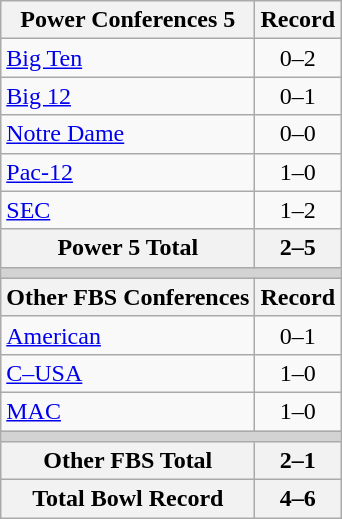<table class="wikitable">
<tr>
<th>Power Conferences 5</th>
<th>Record</th>
</tr>
<tr>
<td><a href='#'>Big Ten</a></td>
<td align=center>0–2</td>
</tr>
<tr>
<td><a href='#'>Big 12</a></td>
<td align=center>0–1</td>
</tr>
<tr>
<td><a href='#'>Notre Dame</a></td>
<td align=center>0–0</td>
</tr>
<tr>
<td><a href='#'>Pac-12</a></td>
<td align=center>1–0</td>
</tr>
<tr>
<td><a href='#'>SEC</a></td>
<td align=center>1–2</td>
</tr>
<tr>
<th>Power 5 Total</th>
<th>2–5</th>
</tr>
<tr>
<th colspan="2" style="background:lightgrey;"></th>
</tr>
<tr>
<th>Other FBS Conferences</th>
<th>Record</th>
</tr>
<tr>
<td><a href='#'>American</a></td>
<td align=center>0–1</td>
</tr>
<tr>
<td><a href='#'>C–USA</a></td>
<td align=center>1–0</td>
</tr>
<tr>
<td><a href='#'>MAC</a></td>
<td align=center>1–0</td>
</tr>
<tr>
<th colspan="2" style="background:lightgrey;"></th>
</tr>
<tr>
<th>Other FBS Total</th>
<th>2–1</th>
</tr>
<tr>
<th>Total Bowl Record</th>
<th>4–6</th>
</tr>
</table>
